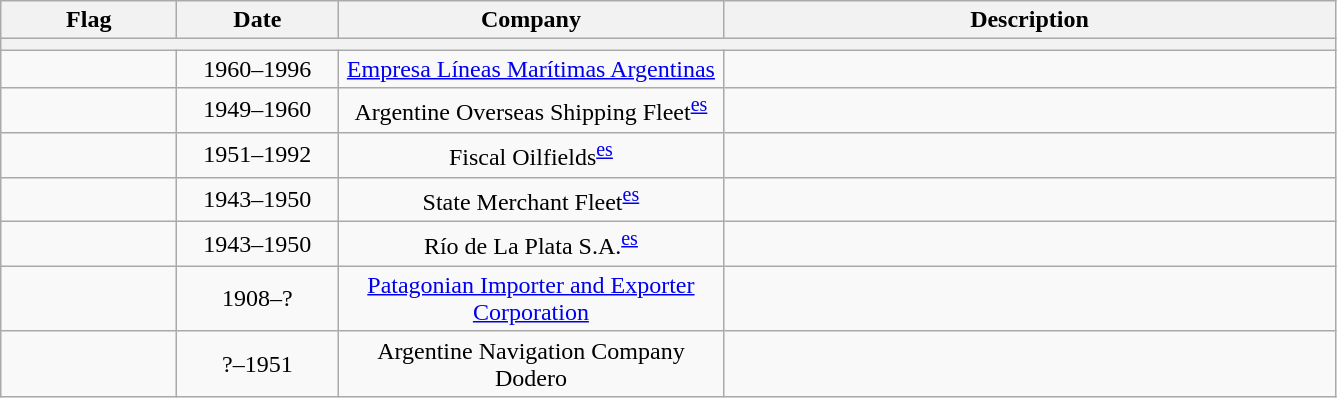<table class="wikitable" style="background:#f9f9f9; text-align:center">
<tr>
<th width="110">Flag</th>
<th width="100">Date</th>
<th width="250">Company</th>
<th width="400">Description</th>
</tr>
<tr>
<th colspan="4"></th>
</tr>
<tr>
<td></td>
<td>1960–1996</td>
<td><a href='#'>Empresa Líneas Marítimas Argentinas</a></td>
<td></td>
</tr>
<tr>
<td></td>
<td>1949–1960</td>
<td>Argentine Overseas Shipping Fleet<sup><a href='#'>es</a></sup></td>
<td></td>
</tr>
<tr>
<td></td>
<td>1951–1992</td>
<td>Fiscal Oilfields<sup><a href='#'>es</a></sup></td>
<td></td>
</tr>
<tr>
<td></td>
<td>1943–1950</td>
<td>State Merchant Fleet<sup><a href='#'>es</a></sup></td>
<td></td>
</tr>
<tr>
<td></td>
<td>1943–1950</td>
<td>Río de La Plata S.A.<sup><a href='#'>es</a></sup></td>
<td></td>
</tr>
<tr>
<td></td>
<td>1908–?</td>
<td><a href='#'>Patagonian Importer and Exporter Corporation</a></td>
<td></td>
</tr>
<tr>
<td></td>
<td>?–1951</td>
<td>Argentine Navigation Company Dodero</td>
<td></td>
</tr>
</table>
